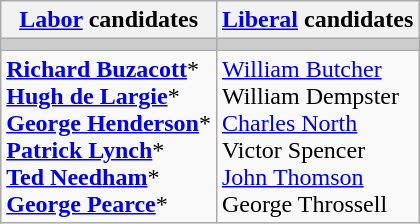<table class="wikitable">
<tr>
<th><a href='#'>Labor</a> candidates</th>
<th><a href='#'>Liberal</a> candidates</th>
</tr>
<tr bgcolor="#cccccc">
<td></td>
<td></td>
</tr>
<tr>
<td><strong><a href='#'>Richard Buzacott</a></strong>*<br><strong><a href='#'>Hugh de Largie</a></strong>*<br><strong><a href='#'>George Henderson</a></strong>*<br><strong><a href='#'>Patrick Lynch</a></strong>*<br><strong><a href='#'>Ted Needham</a></strong>*<br><strong><a href='#'>George Pearce</a></strong>*</td>
<td><a href='#'>William Butcher</a><br>William Dempster<br><a href='#'>Charles North</a><br>Victor Spencer<br><a href='#'>John Thomson</a><br>George Throssell</td>
</tr>
</table>
